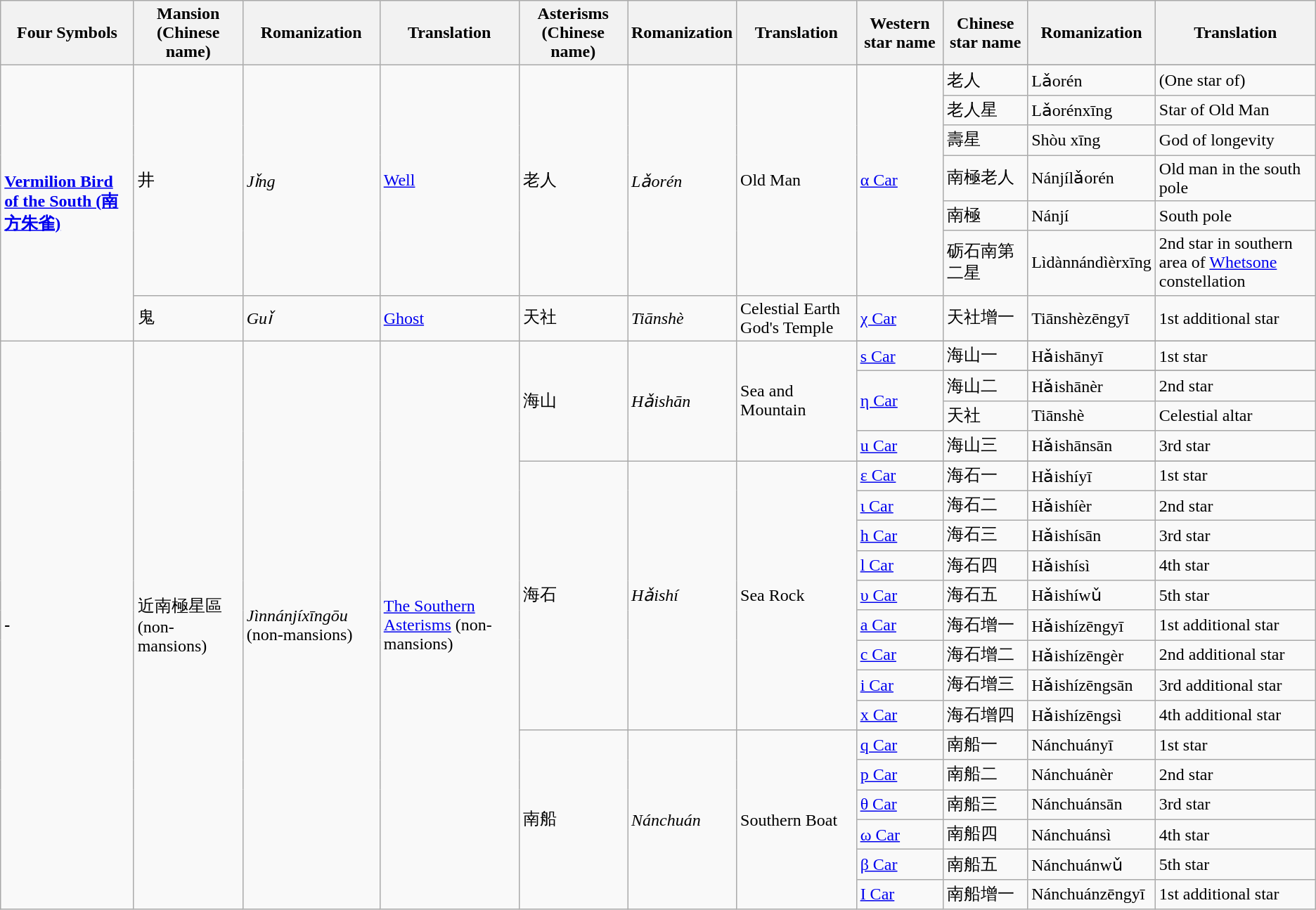<table class="wikitable">
<tr>
<th><strong>Four Symbols</strong></th>
<th><strong>Mansion (Chinese name)</strong></th>
<th><strong>Romanization</strong></th>
<th><strong>Translation</strong></th>
<th><strong>Asterisms (Chinese name)</strong></th>
<th><strong>Romanization</strong></th>
<th><strong>Translation</strong></th>
<th><strong>Western star name</strong></th>
<th><strong>Chinese star name</strong></th>
<th><strong>Romanization</strong></th>
<th><strong>Translation</strong></th>
</tr>
<tr>
<td rowspan="9"><strong><a href='#'>Vermilion Bird of the South (南方朱雀)</a></strong></td>
<td rowspan="8">井</td>
<td rowspan="8"><em>Jǐng</em></td>
<td rowspan="8"><a href='#'>Well</a></td>
<td rowspan="8">老人</td>
<td rowspan="8"><em>Lǎorén</em></td>
<td rowspan="8">Old Man</td>
</tr>
<tr>
<td rowspan="7"><a href='#'>α Car</a></td>
</tr>
<tr>
<td>老人</td>
<td>Lǎorén</td>
<td>(One star of)</td>
</tr>
<tr>
<td>老人星</td>
<td>Lǎorénxīng</td>
<td>Star of Old Man</td>
</tr>
<tr>
<td>壽星</td>
<td>Shòu xīng</td>
<td>God of longevity</td>
</tr>
<tr>
<td>南極老人</td>
<td>Nánjílǎorén</td>
<td>Old man in the south pole</td>
</tr>
<tr>
<td>南極</td>
<td>Nánjí</td>
<td>South pole</td>
</tr>
<tr>
<td>砺石南第二星</td>
<td>Lìdànnándìèrxīng</td>
<td>2nd star in southern area of <a href='#'>Whetsone</a> constellation</td>
</tr>
<tr>
<td>鬼</td>
<td><em>Guǐ</em></td>
<td><a href='#'>Ghost</a></td>
<td>天社</td>
<td><em>Tiānshè</em></td>
<td>Celestial Earth God's Temple</td>
<td><a href='#'>χ Car</a></td>
<td>天社增一</td>
<td>Tiānshèzēngyī</td>
<td>1st additional star</td>
</tr>
<tr>
<td rowspan="23"><strong>-</strong></td>
<td rowspan="23">近南極星區 (non-mansions)</td>
<td rowspan="23"><em>Jìnnánjíxīngōu</em> (non-mansions)</td>
<td rowspan="23"><a href='#'>The Southern Asterisms</a> (non-mansions)</td>
<td rowspan="6">海山</td>
<td rowspan="6"><em>Hǎishān</em></td>
<td rowspan="6">Sea and Mountain</td>
</tr>
<tr>
<td><a href='#'>s Car</a></td>
<td>海山一</td>
<td>Hǎishānyī</td>
<td>1st star</td>
</tr>
<tr>
<td rowspan="3"><a href='#'>η Car</a></td>
</tr>
<tr>
<td>海山二</td>
<td>Hǎishānèr</td>
<td>2nd star</td>
</tr>
<tr>
<td>天社</td>
<td>Tiānshè</td>
<td>Celestial altar</td>
</tr>
<tr>
<td><a href='#'>u Car</a></td>
<td>海山三</td>
<td>Hǎishānsān</td>
<td>3rd star</td>
</tr>
<tr>
<td rowspan="10">海石</td>
<td rowspan="10"><em>Hǎishí</em></td>
<td rowspan="10">Sea Rock</td>
</tr>
<tr>
<td><a href='#'>ε Car</a></td>
<td>海石一</td>
<td>Hǎishíyī</td>
<td>1st star</td>
</tr>
<tr>
<td><a href='#'>ι Car</a></td>
<td>海石二</td>
<td>Hǎishíèr</td>
<td>2nd star</td>
</tr>
<tr>
<td><a href='#'>h Car</a></td>
<td>海石三</td>
<td>Hǎishísān</td>
<td>3rd star</td>
</tr>
<tr>
<td><a href='#'>l Car</a></td>
<td>海石四</td>
<td>Hǎishísì</td>
<td>4th star</td>
</tr>
<tr>
<td><a href='#'>υ Car</a></td>
<td>海石五</td>
<td>Hǎishíwǔ</td>
<td>5th star</td>
</tr>
<tr>
<td><a href='#'>a Car</a></td>
<td>海石增一</td>
<td>Hǎishízēngyī</td>
<td>1st additional star</td>
</tr>
<tr>
<td><a href='#'>c Car</a></td>
<td>海石增二</td>
<td>Hǎishízēngèr</td>
<td>2nd additional star</td>
</tr>
<tr>
<td><a href='#'>i Car</a></td>
<td>海石增三</td>
<td>Hǎishízēngsān</td>
<td>3rd additional star</td>
</tr>
<tr>
<td><a href='#'>x Car</a></td>
<td>海石增四</td>
<td>Hǎishízēngsì</td>
<td>4th additional star</td>
</tr>
<tr>
<td rowspan="7">南船</td>
<td rowspan="7"><em>Nánchuán</em></td>
<td rowspan="7">Southern Boat</td>
</tr>
<tr>
<td><a href='#'>q Car</a></td>
<td>南船一</td>
<td>Nánchuányī</td>
<td>1st star</td>
</tr>
<tr>
<td><a href='#'>p Car</a></td>
<td>南船二</td>
<td>Nánchuánèr</td>
<td>2nd star</td>
</tr>
<tr>
<td><a href='#'>θ Car</a></td>
<td>南船三</td>
<td>Nánchuánsān</td>
<td>3rd star</td>
</tr>
<tr>
<td><a href='#'>ω Car</a></td>
<td>南船四</td>
<td>Nánchuánsì</td>
<td>4th star</td>
</tr>
<tr>
<td><a href='#'>β Car</a></td>
<td>南船五</td>
<td>Nánchuánwǔ</td>
<td>5th star</td>
</tr>
<tr>
<td><a href='#'>I Car</a></td>
<td>南船增一</td>
<td>Nánchuánzēngyī</td>
<td>1st additional star</td>
</tr>
</table>
